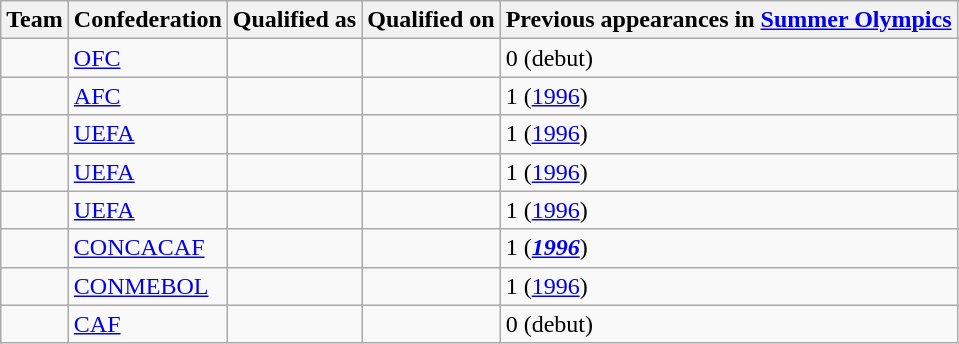<table class="wikitable sortable">
<tr>
<th>Team</th>
<th>Confederation</th>
<th>Qualified as</th>
<th>Qualified on</th>
<th data-sort-type="number">Previous appearances in <a href='#'>Summer Olympics</a></th>
</tr>
<tr>
<td></td>
<td><a href='#'>OFC</a></td>
<td></td>
<td></td>
<td>0 (debut)</td>
</tr>
<tr>
<td></td>
<td><a href='#'>AFC</a></td>
<td></td>
<td></td>
<td>1 (<a href='#'>1996</a>)</td>
</tr>
<tr>
<td></td>
<td><a href='#'>UEFA</a></td>
<td></td>
<td></td>
<td>1 (<a href='#'>1996</a>)</td>
</tr>
<tr>
<td></td>
<td><a href='#'>UEFA</a></td>
<td></td>
<td></td>
<td>1 (<a href='#'>1996</a>)</td>
</tr>
<tr>
<td></td>
<td><a href='#'>UEFA</a></td>
<td></td>
<td></td>
<td>1 (<a href='#'>1996</a>)</td>
</tr>
<tr>
<td></td>
<td><a href='#'>CONCACAF</a></td>
<td></td>
<td></td>
<td>1 (<strong><em><a href='#'>1996</a></em></strong>)</td>
</tr>
<tr>
<td></td>
<td><a href='#'>CONMEBOL</a></td>
<td></td>
<td></td>
<td>1 (<a href='#'>1996</a>)</td>
</tr>
<tr>
<td></td>
<td><a href='#'>CAF</a></td>
<td></td>
<td></td>
<td>0 (debut)</td>
</tr>
</table>
